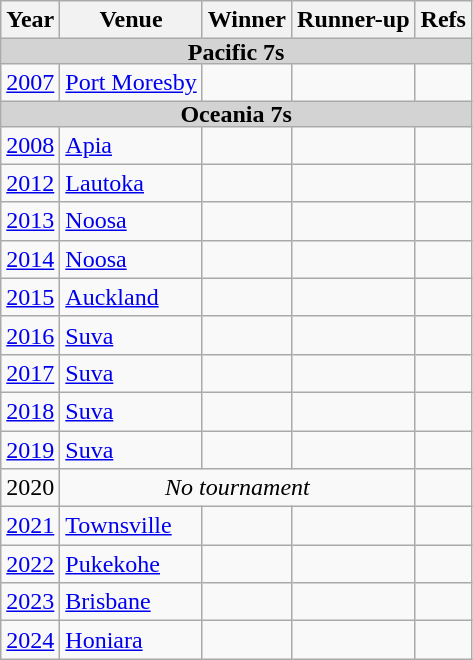<table class="wikitable" style="text-align: center;">
<tr>
<th>Year</th>
<th>Venue</th>
<th>Winner</th>
<th>Runner-up</th>
<th>Refs</th>
</tr>
<tr bgcolor=lightgrey>
<td colspan=5 align=center style="line-height:9px;"><span><strong>Pacific 7s</strong></span></td>
</tr>
<tr>
<td><a href='#'>2007</a></td>
<td align=left> <a href='#'>Port Moresby</a></td>
<td align=left></td>
<td align=left></td>
<td></td>
</tr>
<tr bgcolor=lightgrey>
<td colspan=5 align=center style="line-height:9px;"><span><strong>Oceania 7s</strong></span></td>
</tr>
<tr>
<td><a href='#'>2008</a></td>
<td align=left> <a href='#'>Apia</a></td>
<td align=left></td>
<td align=left></td>
<td></td>
</tr>
<tr>
<td><a href='#'>2012</a></td>
<td align=left> <a href='#'>Lautoka</a></td>
<td align=left></td>
<td align=left></td>
<td></td>
</tr>
<tr>
<td><a href='#'>2013</a></td>
<td align=left> <a href='#'>Noosa</a></td>
<td align=left></td>
<td align=left></td>
<td></td>
</tr>
<tr>
<td><a href='#'>2014</a></td>
<td align=left> <a href='#'>Noosa</a></td>
<td align=left></td>
<td align=left></td>
<td></td>
</tr>
<tr>
<td><a href='#'>2015</a></td>
<td align=left> <a href='#'>Auckland</a></td>
<td align=left></td>
<td align=left></td>
<td></td>
</tr>
<tr>
<td><a href='#'>2016</a></td>
<td align=left> <a href='#'>Suva</a></td>
<td align=left></td>
<td align=left></td>
<td></td>
</tr>
<tr>
<td><a href='#'>2017</a></td>
<td align=left> <a href='#'>Suva</a></td>
<td align=left></td>
<td align=left></td>
<td align=center></td>
</tr>
<tr>
<td><a href='#'>2018</a></td>
<td align=left> <a href='#'>Suva</a></td>
<td align=left></td>
<td align=left></td>
<td></td>
</tr>
<tr>
<td><a href='#'>2019</a></td>
<td align=left> <a href='#'>Suva</a></td>
<td align=left></td>
<td align=left></td>
<td></td>
</tr>
<tr>
<td>2020</td>
<td colspan="3"><em>No tournament</em></td>
<td></td>
</tr>
<tr>
<td><a href='#'>2021</a></td>
<td align=left> <a href='#'>Townsville</a></td>
<td align=left></td>
<td align=left></td>
<td></td>
</tr>
<tr>
<td><a href='#'>2022</a></td>
<td align=left> <a href='#'>Pukekohe</a></td>
<td align=left></td>
<td align=left></td>
<td></td>
</tr>
<tr>
<td><a href='#'>2023</a></td>
<td align=left> <a href='#'>Brisbane</a></td>
<td align=left></td>
<td align=left></td>
<td></td>
</tr>
<tr>
<td><a href='#'>2024</a></td>
<td align=left> <a href='#'>Honiara</a></td>
<td align=left></td>
<td align=left></td>
<td></td>
</tr>
</table>
